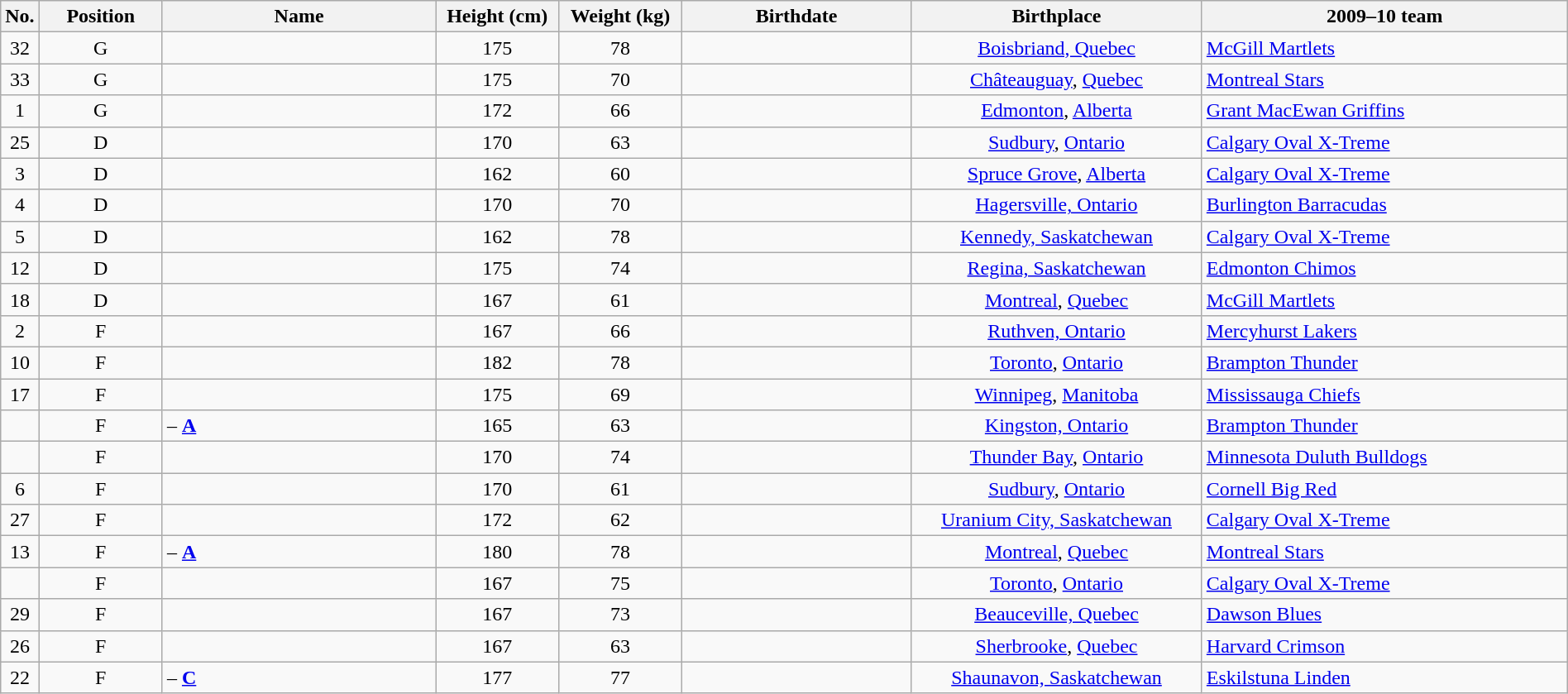<table class="wikitable sortable" style="width:100%;text-align:center;">
<tr>
<th>No.</th>
<th width="08%">Position</th>
<th width="18%">Name</th>
<th width="08%">Height (cm)</th>
<th width="08%">Weight (kg)</th>
<th width="15%">Birthdate</th>
<th width="19%">Birthplace</th>
<th width="28%">2009–10 team</th>
</tr>
<tr>
<td>32</td>
<td>G</td>
<td style="text-align:left;"></td>
<td>175</td>
<td>78</td>
<td style="text-align:right;"></td>
<td><a href='#'>Boisbriand, Quebec</a></td>
<td style="text-align:left;"><a href='#'>McGill Martlets</a></td>
</tr>
<tr>
<td>33</td>
<td>G</td>
<td style="text-align:left;"></td>
<td>175</td>
<td>70</td>
<td style="text-align:right;"></td>
<td><a href='#'>Châteauguay</a>, <a href='#'>Quebec</a></td>
<td style="text-align:left;"><a href='#'>Montreal Stars</a></td>
</tr>
<tr>
<td>1</td>
<td>G</td>
<td style="text-align:left;"></td>
<td>172</td>
<td>66</td>
<td style="text-align:right;"></td>
<td><a href='#'>Edmonton</a>, <a href='#'>Alberta</a></td>
<td style="text-align:left;"><a href='#'>Grant MacEwan Griffins</a></td>
</tr>
<tr>
<td>25</td>
<td>D</td>
<td style="text-align:left;"></td>
<td>170</td>
<td>63</td>
<td style="text-align:right;"></td>
<td><a href='#'>Sudbury</a>, <a href='#'>Ontario</a></td>
<td style="text-align:left;"><a href='#'>Calgary Oval X-Treme</a></td>
</tr>
<tr>
<td>3</td>
<td>D</td>
<td style="text-align:left;"></td>
<td>162</td>
<td>60</td>
<td style="text-align:right;"></td>
<td><a href='#'>Spruce Grove</a>, <a href='#'>Alberta</a></td>
<td style="text-align:left;"><a href='#'>Calgary Oval X-Treme</a></td>
</tr>
<tr>
<td>4</td>
<td>D</td>
<td style="text-align:left;"></td>
<td>170</td>
<td>70</td>
<td style="text-align:right;"></td>
<td><a href='#'>Hagersville, Ontario</a></td>
<td style="text-align:left;"><a href='#'>Burlington Barracudas</a></td>
</tr>
<tr>
<td>5</td>
<td>D</td>
<td style="text-align:left;"></td>
<td>162</td>
<td>78</td>
<td style="text-align:right;"></td>
<td><a href='#'>Kennedy, Saskatchewan</a></td>
<td style="text-align:left;"><a href='#'>Calgary Oval X-Treme</a></td>
</tr>
<tr>
<td>12</td>
<td>D</td>
<td style="text-align:left;"></td>
<td>175</td>
<td>74</td>
<td style="text-align:right;"></td>
<td><a href='#'>Regina, Saskatchewan</a></td>
<td style="text-align:left;"><a href='#'>Edmonton Chimos</a></td>
</tr>
<tr>
<td>18</td>
<td>D</td>
<td style="text-align:left;"></td>
<td>167</td>
<td>61</td>
<td style="text-align:right;"></td>
<td><a href='#'>Montreal</a>, <a href='#'>Quebec</a></td>
<td style="text-align:left;"><a href='#'>McGill Martlets</a></td>
</tr>
<tr>
<td>2</td>
<td>F</td>
<td style="text-align:left;"></td>
<td>167</td>
<td>66</td>
<td style="text-align:right;"></td>
<td><a href='#'>Ruthven, Ontario</a></td>
<td style="text-align:left;"><a href='#'>Mercyhurst Lakers</a></td>
</tr>
<tr>
<td>10</td>
<td>F</td>
<td style="text-align:left;"></td>
<td>182</td>
<td>78</td>
<td style="text-align:right;"></td>
<td><a href='#'>Toronto</a>, <a href='#'>Ontario</a></td>
<td style="text-align:left;"><a href='#'>Brampton Thunder</a></td>
</tr>
<tr>
<td>17</td>
<td>F</td>
<td style="text-align:left;"></td>
<td>175</td>
<td>69</td>
<td style="text-align:right;"></td>
<td><a href='#'>Winnipeg</a>, <a href='#'>Manitoba</a></td>
<td style="text-align:left;"><a href='#'>Mississauga Chiefs</a></td>
</tr>
<tr>
<td></td>
<td>F</td>
<td style="text-align:left;"> – <strong><a href='#'>A</a></strong></td>
<td>165</td>
<td>63</td>
<td style="text-align:right;"></td>
<td><a href='#'>Kingston, Ontario</a></td>
<td style="text-align:left;"><a href='#'>Brampton Thunder</a></td>
</tr>
<tr>
<td></td>
<td>F</td>
<td style="text-align:left;"></td>
<td>170</td>
<td>74</td>
<td style="text-align:right;"></td>
<td><a href='#'>Thunder Bay</a>, <a href='#'>Ontario</a></td>
<td style="text-align:left;"><a href='#'>Minnesota Duluth Bulldogs</a></td>
</tr>
<tr>
<td>6</td>
<td>F</td>
<td style="text-align:left;"></td>
<td>170</td>
<td>61</td>
<td style="text-align:right;"></td>
<td><a href='#'>Sudbury</a>, <a href='#'>Ontario</a></td>
<td style="text-align:left;"><a href='#'>Cornell Big Red</a></td>
</tr>
<tr>
<td>27</td>
<td>F</td>
<td style="text-align:left;"></td>
<td>172</td>
<td>62</td>
<td style="text-align:right;"></td>
<td><a href='#'>Uranium City, Saskatchewan</a></td>
<td style="text-align:left;"><a href='#'>Calgary Oval X-Treme</a></td>
</tr>
<tr>
<td>13</td>
<td>F</td>
<td style="text-align:left;"> – <strong><a href='#'>A</a></strong></td>
<td>180</td>
<td>78</td>
<td style="text-align:right;"></td>
<td><a href='#'>Montreal</a>, <a href='#'>Quebec</a></td>
<td style="text-align:left;"><a href='#'>Montreal Stars</a></td>
</tr>
<tr>
<td></td>
<td>F</td>
<td style="text-align:left;"></td>
<td>167</td>
<td>75</td>
<td style="text-align:right;"></td>
<td><a href='#'>Toronto</a>, <a href='#'>Ontario</a></td>
<td style="text-align:left;"><a href='#'>Calgary Oval X-Treme</a></td>
</tr>
<tr>
<td>29</td>
<td>F</td>
<td style="text-align:left;"></td>
<td>167</td>
<td>73</td>
<td style="text-align:right;"></td>
<td><a href='#'>Beauceville, Quebec</a></td>
<td style="text-align:left;"><a href='#'>Dawson Blues</a></td>
</tr>
<tr>
<td>26</td>
<td>F</td>
<td style="text-align:left;"></td>
<td>167</td>
<td>63</td>
<td style="text-align:right;"></td>
<td><a href='#'>Sherbrooke</a>, <a href='#'>Quebec</a></td>
<td style="text-align:left;"><a href='#'>Harvard Crimson</a></td>
</tr>
<tr>
<td>22</td>
<td>F</td>
<td style="text-align:left;"> – <strong><a href='#'>C</a></strong></td>
<td>177</td>
<td>77</td>
<td style="text-align:right;"></td>
<td><a href='#'>Shaunavon, Saskatchewan</a></td>
<td style="text-align:left;"><a href='#'>Eskilstuna Linden</a></td>
</tr>
</table>
